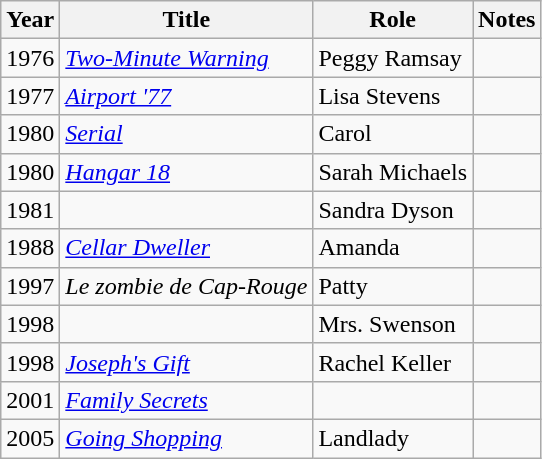<table class="wikitable sortable">
<tr>
<th>Year</th>
<th>Title</th>
<th>Role</th>
<th class="unsortable">Notes</th>
</tr>
<tr>
<td>1976</td>
<td><em><a href='#'>Two-Minute Warning</a></em></td>
<td>Peggy Ramsay</td>
<td></td>
</tr>
<tr>
<td>1977</td>
<td><em><a href='#'>Airport '77</a></em></td>
<td>Lisa Stevens</td>
<td></td>
</tr>
<tr>
<td>1980</td>
<td><em><a href='#'>Serial</a></em></td>
<td>Carol</td>
<td></td>
</tr>
<tr>
<td>1980</td>
<td><em><a href='#'>Hangar 18</a></em></td>
<td>Sarah Michaels</td>
<td></td>
</tr>
<tr>
<td>1981</td>
<td><em></em></td>
<td>Sandra Dyson</td>
<td></td>
</tr>
<tr>
<td>1988</td>
<td><em><a href='#'>Cellar Dweller</a></em></td>
<td>Amanda</td>
<td></td>
</tr>
<tr>
<td>1997</td>
<td><em>Le zombie de Cap-Rouge</em></td>
<td>Patty</td>
<td></td>
</tr>
<tr>
<td>1998</td>
<td><em></em></td>
<td>Mrs. Swenson</td>
<td></td>
</tr>
<tr>
<td>1998</td>
<td><em><a href='#'>Joseph's Gift</a></em></td>
<td>Rachel Keller</td>
<td></td>
</tr>
<tr>
<td>2001</td>
<td><em><a href='#'>Family Secrets</a></em></td>
<td></td>
<td></td>
</tr>
<tr>
<td>2005</td>
<td><em><a href='#'>Going Shopping</a></em></td>
<td>Landlady</td>
<td></td>
</tr>
</table>
